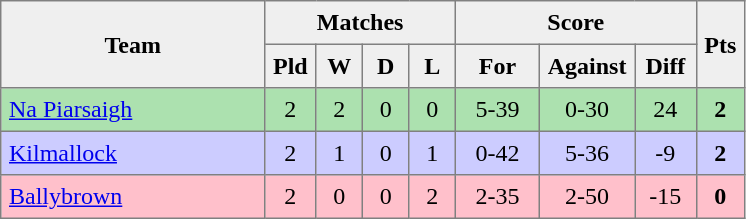<table style=border-collapse:collapse border=1 cellspacing=0 cellpadding=5>
<tr align=center bgcolor=#efefef>
<th rowspan=2 width=165>Team</th>
<th colspan=4>Matches</th>
<th colspan=3>Score</th>
<th rowspan=2width=20>Pts</th>
</tr>
<tr align=center bgcolor=#efefef>
<th width=20>Pld</th>
<th width=20>W</th>
<th width=20>D</th>
<th width=20>L</th>
<th width=45>For</th>
<th width=45>Against</th>
<th width=30>Diff</th>
</tr>
<tr align=center style="background:#ACE1AF;">
<td style="text-align:left;"><a href='#'>Na Piarsaigh</a></td>
<td>2</td>
<td>2</td>
<td>0</td>
<td>0</td>
<td>5-39</td>
<td>0-30</td>
<td>24</td>
<td><strong>2</strong></td>
</tr>
<tr align=center style="background:#ccccff;">
<td style="text-align:left;"><a href='#'>Kilmallock</a></td>
<td>2</td>
<td>1</td>
<td>0</td>
<td>1</td>
<td>0-42</td>
<td>5-36</td>
<td>-9</td>
<td><strong>2</strong></td>
</tr>
<tr align=center style="background:#FFC0CB;">
<td style="text-align:left;"><a href='#'>Ballybrown</a></td>
<td>2</td>
<td>0</td>
<td>0</td>
<td>2</td>
<td>2-35</td>
<td>2-50</td>
<td>-15</td>
<td><strong>0</strong></td>
</tr>
</table>
